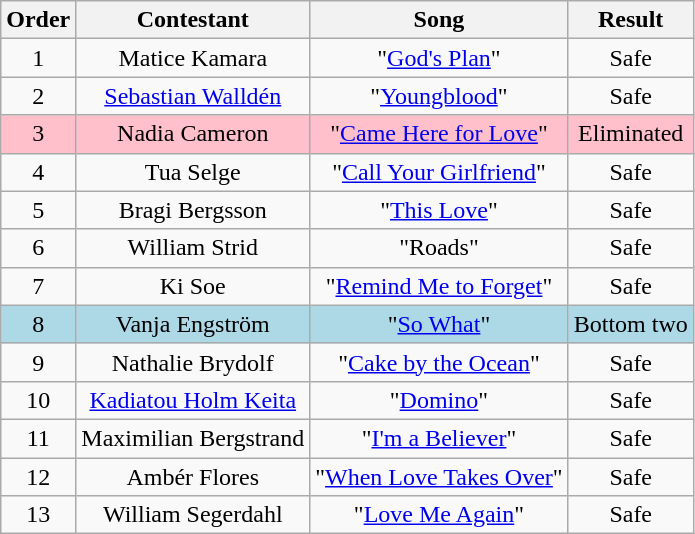<table class="wikitable plainrowheaders" style="text-align:center;">
<tr>
<th scope="col">Order</th>
<th scope="col">Contestant</th>
<th scope="col">Song</th>
<th scope="col">Result</th>
</tr>
<tr>
<td>1</td>
<td scope="row">Matice Kamara</td>
<td>"<a href='#'>God's Plan</a>"</td>
<td>Safe</td>
</tr>
<tr>
<td>2</td>
<td scope="row"><a href='#'>Sebastian Walldén</a></td>
<td>"<a href='#'>Youngblood</a>"</td>
<td>Safe</td>
</tr>
<tr style="background:pink;">
<td>3</td>
<td scope="row">Nadia Cameron</td>
<td>"<a href='#'>Came Here for Love</a>"</td>
<td>Eliminated</td>
</tr>
<tr>
<td>4</td>
<td scope="row">Tua Selge</td>
<td>"<a href='#'>Call Your Girlfriend</a>"</td>
<td>Safe</td>
</tr>
<tr>
<td>5</td>
<td scope="row">Bragi Bergsson</td>
<td>"<a href='#'>This Love</a>"</td>
<td>Safe</td>
</tr>
<tr>
<td>6</td>
<td scope="row">William Strid</td>
<td>"Roads"</td>
<td>Safe</td>
</tr>
<tr>
<td>7</td>
<td scope="row">Ki Soe</td>
<td>"<a href='#'>Remind Me to Forget</a>"</td>
<td>Safe</td>
</tr>
<tr style="background:lightblue;">
<td>8</td>
<td scope="row">Vanja Engström</td>
<td>"<a href='#'>So What</a>"</td>
<td>Bottom two</td>
</tr>
<tr>
<td>9</td>
<td scope="row">Nathalie Brydolf</td>
<td>"<a href='#'>Cake by the Ocean</a>"</td>
<td>Safe</td>
</tr>
<tr>
<td>10</td>
<td scope="row"><a href='#'>Kadiatou Holm Keita</a></td>
<td>"<a href='#'>Domino</a>"</td>
<td>Safe</td>
</tr>
<tr>
<td>11</td>
<td scope="row">Maximilian Bergstrand</td>
<td>"<a href='#'>I'm a Believer</a>"</td>
<td>Safe</td>
</tr>
<tr>
<td>12</td>
<td scope="row">Ambér Flores</td>
<td>"<a href='#'>When Love Takes Over</a>"</td>
<td>Safe</td>
</tr>
<tr>
<td>13</td>
<td scope="row">William Segerdahl</td>
<td>"<a href='#'>Love Me Again</a>"</td>
<td>Safe</td>
</tr>
</table>
